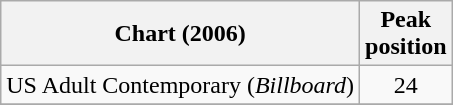<table class="wikitable">
<tr>
<th>Chart (2006)</th>
<th>Peak<br>position</th>
</tr>
<tr>
<td>US Adult Contemporary (<em>Billboard</em>)</td>
<td style="text-align:center;">24</td>
</tr>
<tr>
</tr>
</table>
